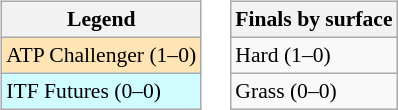<table>
<tr valign=top>
<td><br><table class=wikitable style=font-size:90%>
<tr>
<th>Legend</th>
</tr>
<tr bgcolor=moccasin>
<td>ATP Challenger (1–0)</td>
</tr>
<tr bgcolor=cffcff>
<td>ITF Futures (0–0)</td>
</tr>
</table>
</td>
<td><br><table class=wikitable style=font-size:90%>
<tr>
<th>Finals by surface</th>
</tr>
<tr>
<td>Hard (1–0)</td>
</tr>
<tr>
<td>Grass (0–0)</td>
</tr>
</table>
</td>
</tr>
</table>
